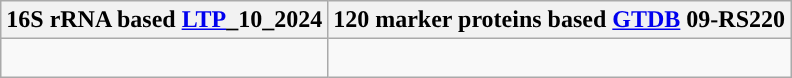<table class="wikitable">
<tr>
<th colspan=1>16S rRNA based <a href='#'>LTP</a>_10_2024</th>
<th colspan=1>120 marker proteins based <a href='#'>GTDB</a> 09-RS220</th>
</tr>
<tr>
<td style="vertical-align:top"><br></td>
<td><br></td>
</tr>
</table>
